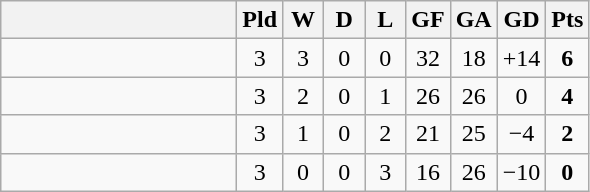<table class="wikitable" style="text-align:center;">
<tr>
<th width=150></th>
<th width=20>Pld</th>
<th width=20>W</th>
<th width=20>D</th>
<th width=20>L</th>
<th width=20>GF</th>
<th width=20>GA</th>
<th width=20>GD</th>
<th width=20>Pts</th>
</tr>
<tr>
<td align="left"></td>
<td>3</td>
<td>3</td>
<td>0</td>
<td>0</td>
<td>32</td>
<td>18</td>
<td>+14</td>
<td><strong>6</strong></td>
</tr>
<tr>
<td align="left"></td>
<td>3</td>
<td>2</td>
<td>0</td>
<td>1</td>
<td>26</td>
<td>26</td>
<td>0</td>
<td><strong>4</strong></td>
</tr>
<tr>
<td align="left"></td>
<td>3</td>
<td>1</td>
<td>0</td>
<td>2</td>
<td>21</td>
<td>25</td>
<td>−4</td>
<td><strong>2</strong></td>
</tr>
<tr>
<td align="left"></td>
<td>3</td>
<td>0</td>
<td>0</td>
<td>3</td>
<td>16</td>
<td>26</td>
<td>−10</td>
<td><strong>0</strong></td>
</tr>
</table>
